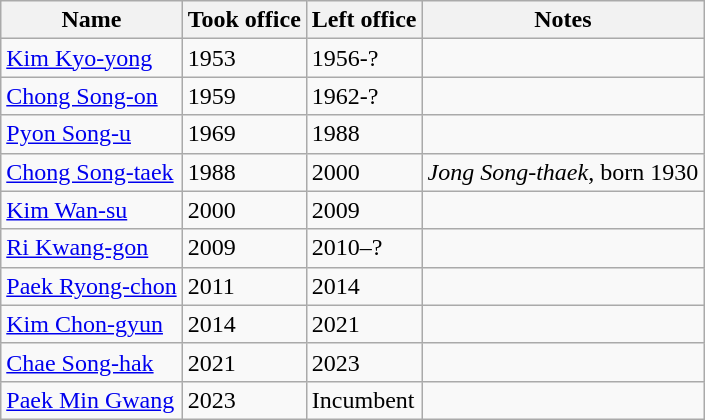<table class="wikitable">
<tr>
<th>Name</th>
<th>Took office</th>
<th>Left office</th>
<th>Notes</th>
</tr>
<tr>
<td><a href='#'>Kim Kyo-yong</a></td>
<td>1953</td>
<td>1956-?</td>
<td></td>
</tr>
<tr>
<td><a href='#'>Chong Song-on</a></td>
<td>1959</td>
<td>1962-?</td>
<td></td>
</tr>
<tr>
<td><a href='#'>Pyon Song-u</a></td>
<td>1969</td>
<td>1988</td>
<td></td>
</tr>
<tr>
<td><a href='#'>Chong Song-taek</a></td>
<td>1988</td>
<td>2000</td>
<td><em>Jong Song-thaek</em>, born 1930</td>
</tr>
<tr>
<td><a href='#'>Kim Wan-su</a></td>
<td>2000</td>
<td>2009</td>
<td></td>
</tr>
<tr>
<td><a href='#'>Ri Kwang-gon</a></td>
<td>2009</td>
<td>2010–?</td>
<td></td>
</tr>
<tr>
<td><a href='#'>Paek Ryong-chon</a></td>
<td>2011</td>
<td>2014</td>
<td></td>
</tr>
<tr>
<td><a href='#'>Kim Chon-gyun</a></td>
<td>2014</td>
<td>2021</td>
<td></td>
</tr>
<tr>
<td><a href='#'>Chae Song-hak</a></td>
<td>2021</td>
<td>2023</td>
<td></td>
</tr>
<tr>
<td><a href='#'>Paek Min Gwang</a></td>
<td>2023</td>
<td>Incumbent</td>
<td></td>
</tr>
</table>
